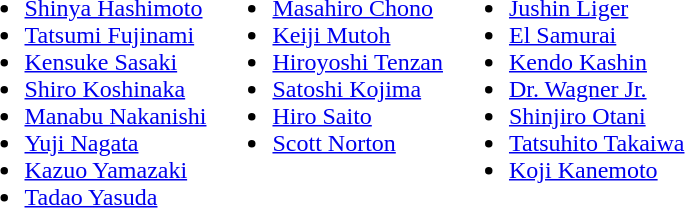<table border="0">
<tr>
<td valign="top"><br><ul><li><a href='#'>Shinya Hashimoto</a></li><li><a href='#'>Tatsumi Fujinami</a></li><li><a href='#'>Kensuke Sasaki</a></li><li><a href='#'>Shiro Koshinaka</a></li><li><a href='#'>Manabu Nakanishi</a></li><li><a href='#'>Yuji Nagata</a></li><li><a href='#'>Kazuo Yamazaki</a></li><li><a href='#'>Tadao Yasuda</a></li></ul></td>
<td valign="top"><br><ul><li><a href='#'>Masahiro Chono</a></li><li><a href='#'>Keiji Mutoh</a></li><li><a href='#'>Hiroyoshi Tenzan</a></li><li><a href='#'>Satoshi Kojima</a></li><li><a href='#'>Hiro Saito</a></li><li><a href='#'>Scott Norton</a></li></ul></td>
<td valign="top"><br><ul><li><a href='#'>Jushin Liger</a></li><li><a href='#'>El Samurai</a></li><li><a href='#'>Kendo Kashin</a></li><li><a href='#'>Dr. Wagner Jr.</a></li><li><a href='#'>Shinjiro Otani</a></li><li><a href='#'>Tatsuhito Takaiwa</a></li><li><a href='#'>Koji Kanemoto</a></li></ul></td>
</tr>
</table>
